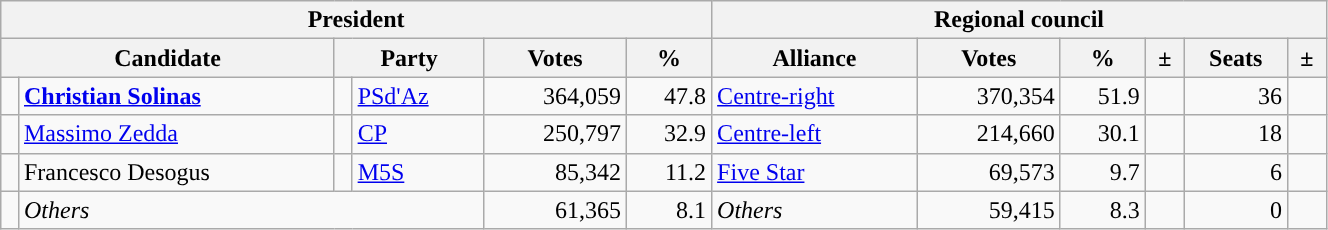<table class="wikitable" style="text-align:right; style="width=70%">
<tr>
<th colspan="6">President</th>
<th colspan="6">Regional council</th>
</tr>
<tr>
<th colspan="2">Candidate</th>
<th colspan="2">Party</th>
<th>Votes</th>
<th>%</th>
<th>Alliance</th>
<th>Votes</th>
<th>%</th>
<th>±</th>
<th>Seats</th>
<th>±</th>
</tr>
<tr>
<td></td>
<td style="text-align:left"><strong><a href='#'>Christian Solinas</a></strong></td>
<td></td>
<td style="text-align:left"><a href='#'>PSd'Az</a></td>
<td>364,059</td>
<td>47.8</td>
<td style="text-align:left"><a href='#'>Centre-right</a></td>
<td>370,354</td>
<td>51.9</td>
<td></td>
<td>36</td>
<td></td>
</tr>
<tr>
<td></td>
<td style="text-align:left"><a href='#'>Massimo Zedda</a></td>
<td></td>
<td style="text-align:left"><a href='#'>CP</a></td>
<td>250,797</td>
<td>32.9</td>
<td style="text-align:left"><a href='#'>Centre-left</a></td>
<td>214,660</td>
<td>30.1</td>
<td></td>
<td>18</td>
<td></td>
</tr>
<tr>
<td></td>
<td style="text-align:left">Francesco Desogus</td>
<td></td>
<td style="text-align:left"><a href='#'>M5S</a></td>
<td>85,342</td>
<td>11.2</td>
<td style="text-align:left"><a href='#'>Five Star</a></td>
<td>69,573</td>
<td>9.7</td>
<td></td>
<td>6</td>
<td></td>
</tr>
<tr>
<td></td>
<td colspan="3" style="text-align:left"><em>Others</em></td>
<td>61,365</td>
<td>8.1</td>
<td style="text-align:left"><em>Others</em></td>
<td>59,415</td>
<td>8.3</td>
<td></td>
<td>0</td>
<td></td>
</tr>
</table>
